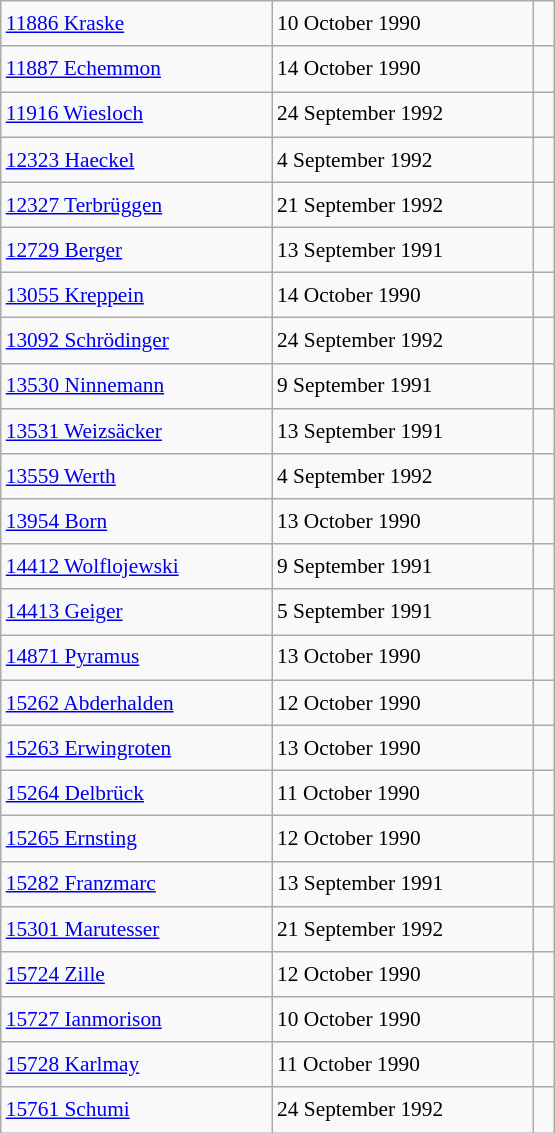<table class="wikitable" style="font-size: 89%; float: left; width: 26em; margin-right: 1em; line-height: 1.65em">
<tr>
<td><a href='#'>11886 Kraske</a></td>
<td>10 October 1990</td>
<td> </td>
</tr>
<tr>
<td><a href='#'>11887 Echemmon</a></td>
<td>14 October 1990</td>
<td> </td>
</tr>
<tr>
<td><a href='#'>11916 Wiesloch</a></td>
<td>24 September 1992</td>
<td> </td>
</tr>
<tr>
<td><a href='#'>12323 Haeckel</a></td>
<td>4 September 1992</td>
<td> </td>
</tr>
<tr>
<td><a href='#'>12327 Terbrüggen</a></td>
<td>21 September 1992</td>
<td> </td>
</tr>
<tr>
<td><a href='#'>12729 Berger</a></td>
<td>13 September 1991</td>
<td> </td>
</tr>
<tr>
<td><a href='#'>13055 Kreppein</a></td>
<td>14 October 1990</td>
<td> </td>
</tr>
<tr>
<td><a href='#'>13092 Schrödinger</a></td>
<td>24 September 1992</td>
<td> </td>
</tr>
<tr>
<td><a href='#'>13530 Ninnemann</a></td>
<td>9 September 1991</td>
<td> </td>
</tr>
<tr>
<td><a href='#'>13531 Weizsäcker</a></td>
<td>13 September 1991</td>
<td> </td>
</tr>
<tr>
<td><a href='#'>13559 Werth</a></td>
<td>4 September 1992</td>
<td> </td>
</tr>
<tr>
<td><a href='#'>13954 Born</a></td>
<td>13 October 1990</td>
<td> </td>
</tr>
<tr>
<td><a href='#'>14412 Wolflojewski</a></td>
<td>9 September 1991</td>
<td> </td>
</tr>
<tr>
<td><a href='#'>14413 Geiger</a></td>
<td>5 September 1991</td>
<td> </td>
</tr>
<tr>
<td><a href='#'>14871 Pyramus</a></td>
<td>13 October 1990</td>
<td> </td>
</tr>
<tr>
<td><a href='#'>15262 Abderhalden</a></td>
<td>12 October 1990</td>
<td> </td>
</tr>
<tr>
<td><a href='#'>15263 Erwingroten</a></td>
<td>13 October 1990</td>
<td> </td>
</tr>
<tr>
<td><a href='#'>15264 Delbrück</a></td>
<td>11 October 1990</td>
<td> </td>
</tr>
<tr>
<td><a href='#'>15265 Ernsting</a></td>
<td>12 October 1990</td>
<td> </td>
</tr>
<tr>
<td><a href='#'>15282 Franzmarc</a></td>
<td>13 September 1991</td>
<td> </td>
</tr>
<tr>
<td><a href='#'>15301 Marutesser</a></td>
<td>21 September 1992</td>
<td> </td>
</tr>
<tr>
<td><a href='#'>15724 Zille</a></td>
<td>12 October 1990</td>
<td> </td>
</tr>
<tr>
<td><a href='#'>15727 Ianmorison</a></td>
<td>10 October 1990</td>
<td> </td>
</tr>
<tr>
<td><a href='#'>15728 Karlmay</a></td>
<td>11 October 1990</td>
<td> </td>
</tr>
<tr>
<td><a href='#'>15761 Schumi</a></td>
<td>24 September 1992</td>
<td> </td>
</tr>
</table>
